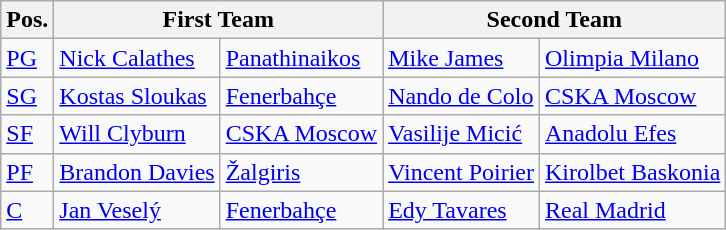<table | class="wikitable">
<tr>
<th>Pos.</th>
<th colspan="2">First Team </th>
<th colspan=2>Second Team </th>
</tr>
<tr>
<td><a href='#'>PG</a></td>
<td> <a href='#'>Nick Calathes</a></td>
<td> <a href='#'>Panathinaikos</a></td>
<td> <a href='#'>Mike James</a></td>
<td> <a href='#'>Olimpia Milano</a></td>
</tr>
<tr>
<td><a href='#'>SG</a></td>
<td> <a href='#'>Kostas Sloukas</a></td>
<td> <a href='#'>Fenerbahçe</a></td>
<td> <a href='#'>Nando de Colo</a></td>
<td> <a href='#'>CSKA Moscow</a></td>
</tr>
<tr>
<td><a href='#'>SF</a></td>
<td> <a href='#'>Will Clyburn</a></td>
<td> <a href='#'>CSKA Moscow</a></td>
<td> <a href='#'>Vasilije Micić</a></td>
<td> <a href='#'>Anadolu Efes</a></td>
</tr>
<tr>
<td><a href='#'>PF</a></td>
<td> <a href='#'>Brandon Davies</a></td>
<td> <a href='#'>Žalgiris</a></td>
<td> <a href='#'>Vincent Poirier</a></td>
<td> <a href='#'>Kirolbet Baskonia</a></td>
</tr>
<tr>
<td><a href='#'>C</a></td>
<td> <a href='#'>Jan Veselý</a></td>
<td> <a href='#'>Fenerbahçe</a></td>
<td> <a href='#'>Edy Tavares</a></td>
<td> <a href='#'>Real Madrid</a></td>
</tr>
</table>
